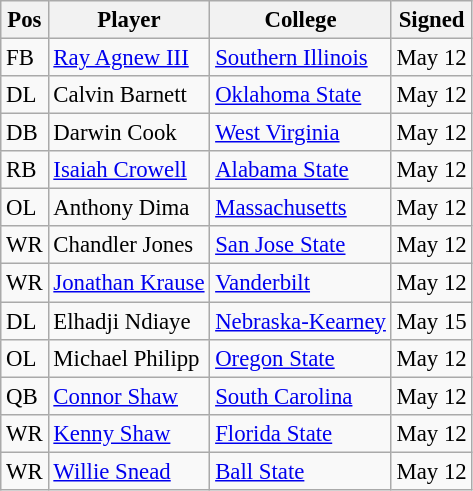<table class="wikitable" style="font-size: 95%;">
<tr>
<th>Pos</th>
<th>Player</th>
<th>College</th>
<th>Signed</th>
</tr>
<tr>
<td>FB</td>
<td><a href='#'>Ray Agnew III</a></td>
<td><a href='#'>Southern Illinois</a></td>
<td>May 12</td>
</tr>
<tr>
<td>DL</td>
<td>Calvin Barnett</td>
<td><a href='#'>Oklahoma State</a></td>
<td>May 12</td>
</tr>
<tr>
<td>DB</td>
<td>Darwin Cook</td>
<td><a href='#'>West Virginia</a></td>
<td>May 12</td>
</tr>
<tr>
<td>RB</td>
<td><a href='#'>Isaiah Crowell</a></td>
<td><a href='#'>Alabama State</a></td>
<td>May 12</td>
</tr>
<tr>
<td>OL</td>
<td>Anthony Dima</td>
<td><a href='#'>Massachusetts</a></td>
<td>May 12</td>
</tr>
<tr>
<td>WR</td>
<td>Chandler Jones</td>
<td><a href='#'>San Jose State</a></td>
<td>May 12</td>
</tr>
<tr>
<td>WR</td>
<td><a href='#'>Jonathan Krause</a></td>
<td><a href='#'>Vanderbilt</a></td>
<td>May 12</td>
</tr>
<tr>
<td>DL</td>
<td>Elhadji Ndiaye</td>
<td><a href='#'>Nebraska-Kearney</a></td>
<td>May 15</td>
</tr>
<tr>
<td>OL</td>
<td>Michael Philipp</td>
<td><a href='#'>Oregon State</a></td>
<td>May 12</td>
</tr>
<tr>
<td>QB</td>
<td><a href='#'>Connor Shaw</a></td>
<td><a href='#'>South Carolina</a></td>
<td>May 12</td>
</tr>
<tr>
<td>WR</td>
<td><a href='#'>Kenny Shaw</a></td>
<td><a href='#'>Florida State</a></td>
<td>May 12</td>
</tr>
<tr>
<td>WR</td>
<td><a href='#'>Willie Snead</a></td>
<td><a href='#'>Ball State</a></td>
<td>May 12</td>
</tr>
</table>
